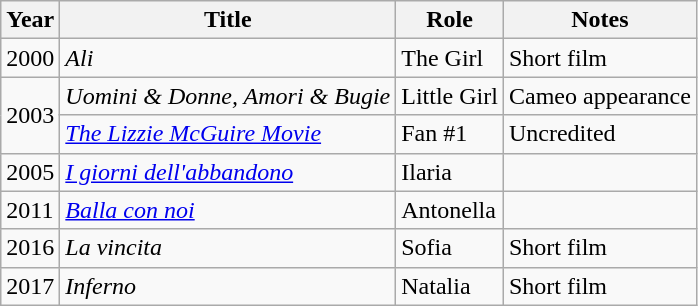<table class="wikitable">
<tr>
<th>Year</th>
<th>Title</th>
<th>Role</th>
<th>Notes</th>
</tr>
<tr>
<td>2000</td>
<td><em>Ali</em></td>
<td>The Girl</td>
<td>Short film</td>
</tr>
<tr>
<td rowspan="2">2003</td>
<td><em>Uomini & Donne, Amori & Bugie</em></td>
<td>Little Girl</td>
<td>Cameo appearance</td>
</tr>
<tr>
<td><em><a href='#'>The Lizzie McGuire Movie</a></em></td>
<td>Fan #1</td>
<td>Uncredited</td>
</tr>
<tr>
<td>2005</td>
<td><em><a href='#'>I giorni dell'abbandono</a></em></td>
<td>Ilaria</td>
<td></td>
</tr>
<tr>
<td>2011</td>
<td><em><a href='#'>Balla con noi</a></em></td>
<td>Antonella</td>
<td></td>
</tr>
<tr>
<td>2016</td>
<td><em>La vincita</em></td>
<td>Sofia</td>
<td>Short film</td>
</tr>
<tr>
<td>2017</td>
<td><em>Inferno</em></td>
<td>Natalia</td>
<td>Short film</td>
</tr>
</table>
